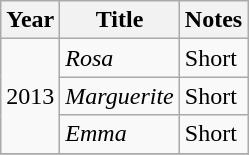<table class="wikitable sortable">
<tr>
<th>Year</th>
<th>Title</th>
<th class="unsortable">Notes</th>
</tr>
<tr>
<td rowspan=3>2013</td>
<td><em>Rosa</em></td>
<td>Short</td>
</tr>
<tr>
<td><em>Marguerite</em></td>
<td>Short</td>
</tr>
<tr>
<td><em>Emma</em></td>
<td>Short</td>
</tr>
<tr>
</tr>
</table>
